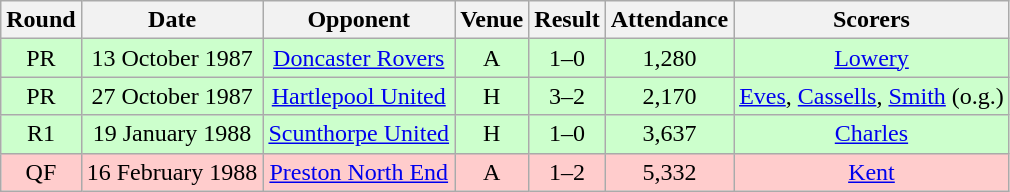<table class="wikitable" style="font-size:100%; text-align:center">
<tr>
<th>Round</th>
<th>Date</th>
<th>Opponent</th>
<th>Venue</th>
<th>Result</th>
<th>Attendance</th>
<th>Scorers</th>
</tr>
<tr style="background-color: #CCFFCC;">
<td>PR</td>
<td>13 October 1987</td>
<td><a href='#'>Doncaster Rovers</a></td>
<td>A</td>
<td>1–0</td>
<td>1,280</td>
<td><a href='#'>Lowery</a></td>
</tr>
<tr style="background-color: #CCFFCC;">
<td>PR</td>
<td>27 October 1987</td>
<td><a href='#'>Hartlepool United</a></td>
<td>H</td>
<td>3–2</td>
<td>2,170</td>
<td><a href='#'>Eves</a>, <a href='#'>Cassells</a>, <a href='#'>Smith</a> (o.g.)</td>
</tr>
<tr style="background-color: #CCFFCC;">
<td>R1</td>
<td>19 January 1988</td>
<td><a href='#'>Scunthorpe United</a></td>
<td>H</td>
<td>1–0</td>
<td>3,637</td>
<td><a href='#'>Charles</a></td>
</tr>
<tr style="background-color: #FFCCCC;">
<td>QF</td>
<td>16 February 1988</td>
<td><a href='#'>Preston North End</a></td>
<td>A</td>
<td>1–2</td>
<td>5,332</td>
<td><a href='#'>Kent</a></td>
</tr>
</table>
